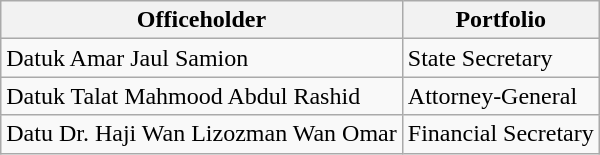<table class=wikitable>
<tr>
<th>Officeholder</th>
<th>Portfolio</th>
</tr>
<tr>
<td>Datuk Amar Jaul Samion</td>
<td>State Secretary</td>
</tr>
<tr>
<td>Datuk Talat Mahmood Abdul Rashid</td>
<td>Attorney-General</td>
</tr>
<tr>
<td>Datu Dr. Haji Wan Lizozman Wan Omar</td>
<td>Financial Secretary</td>
</tr>
</table>
